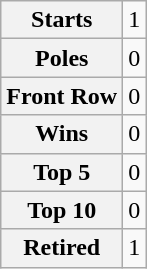<table class="wikitable" style="text-align:center">
<tr>
<th>Starts</th>
<td>1</td>
</tr>
<tr>
<th>Poles</th>
<td>0</td>
</tr>
<tr>
<th>Front Row</th>
<td>0</td>
</tr>
<tr>
<th>Wins</th>
<td>0</td>
</tr>
<tr>
<th>Top 5</th>
<td>0</td>
</tr>
<tr>
<th>Top 10</th>
<td>0</td>
</tr>
<tr>
<th>Retired</th>
<td>1</td>
</tr>
</table>
